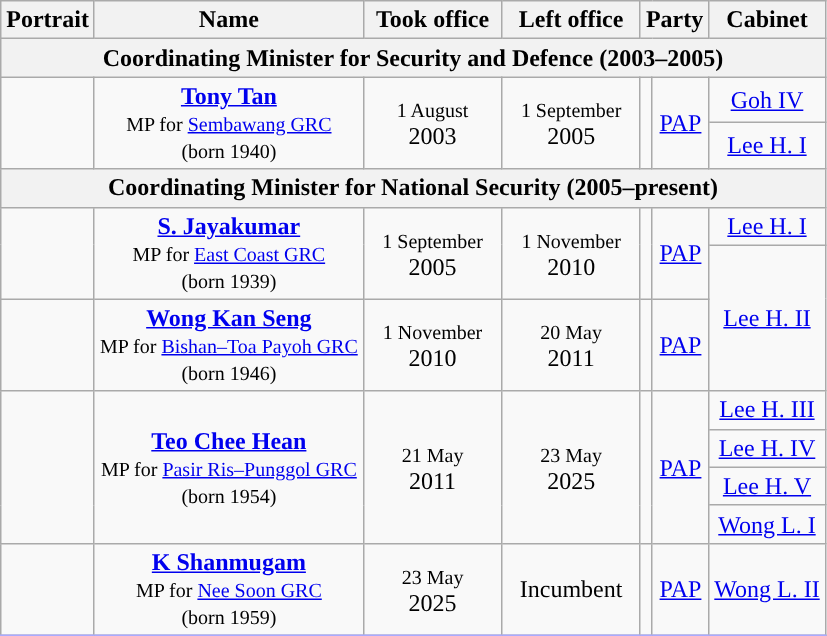<table class="wikitable" style="text-align:center; border:1px #aaf solid;">
<tr>
<th>Portrait</th>
<th>Name<br></th>
<th width="85">Took office</th>
<th width="85">Left office</th>
<th colspan="2">Party</th>
<th>Cabinet</th>
</tr>
<tr>
<th colspan="7">Coordinating Minister for Security and Defence (2003–2005)</th>
</tr>
<tr>
<td rowspan="2"></td>
<td rowspan="2"><strong><a href='#'>Tony Tan</a></strong><br><small>MP for <a href='#'>Sembawang GRC</a></small><br><small>(born 1940)</small></td>
<td rowspan="2"><small>1 August</small><br>2003</td>
<td rowspan="2"><small>1 September</small><br>2005</td>
<td rowspan="2" style="background:"></td>
<td rowspan="2"><a href='#'>PAP</a></td>
<td><a href='#'>Goh IV</a></td>
</tr>
<tr>
<td><a href='#'>Lee H. I</a></td>
</tr>
<tr>
<th colspan="7">Coordinating Minister for National Security (2005–present)</th>
</tr>
<tr>
<td rowspan="2"></td>
<td rowspan="2"><a href='#'><strong>S. Jayakumar</strong></a><br><small>MP for <a href='#'>East Coast GRC</a></small><br><small>(born 1939)</small></td>
<td rowspan="2"><small>1 September</small><br>2005</td>
<td rowspan="2"><small>1 November</small><br>2010</td>
<td rowspan="2" style="background:"></td>
<td rowspan="2"><a href='#'>PAP</a></td>
<td><a href='#'>Lee H. I</a></td>
</tr>
<tr>
<td rowspan="2"><a href='#'>Lee H. II</a></td>
</tr>
<tr>
<td></td>
<td><strong><a href='#'>Wong Kan Seng</a></strong><br><small>MP for <a href='#'>Bishan–Toa Payoh GRC</a></small><br><small>(born 1946)</small></td>
<td><small>1 November</small><br>2010</td>
<td><small>20 May</small><br>2011</td>
<td style="background:"></td>
<td><a href='#'>PAP</a></td>
</tr>
<tr>
<td rowspan="4"></td>
<td rowspan="4"><strong><a href='#'>Teo Chee Hean</a></strong><br><small>MP for <a href='#'>Pasir Ris–Punggol GRC</a></small><br><small>(born 1954)</small></td>
<td rowspan="4"><small>21 May</small><br>2011</td>
<td rowspan="4"><small>23 May</small><br>2025</td>
<td rowspan="4" style="background:"></td>
<td rowspan="4"><a href='#'>PAP</a></td>
<td><a href='#'>Lee H. III</a></td>
</tr>
<tr>
<td><a href='#'>Lee H. IV</a></td>
</tr>
<tr>
<td><a href='#'>Lee H. V</a></td>
</tr>
<tr>
<td><a href='#'>Wong L. I</a></td>
</tr>
<tr>
<td></td>
<td><strong><a href='#'>K Shanmugam</a></strong><br><small>MP for <a href='#'>Nee Soon GRC</a></small><br><small>(born 1959)</small></td>
<td><small>23 May</small><br>2025</td>
<td>Incumbent</td>
<td style="background:"></td>
<td><a href='#'>PAP</a></td>
<td><a href='#'>Wong L. II</a></td>
</tr>
<tr>
</tr>
</table>
